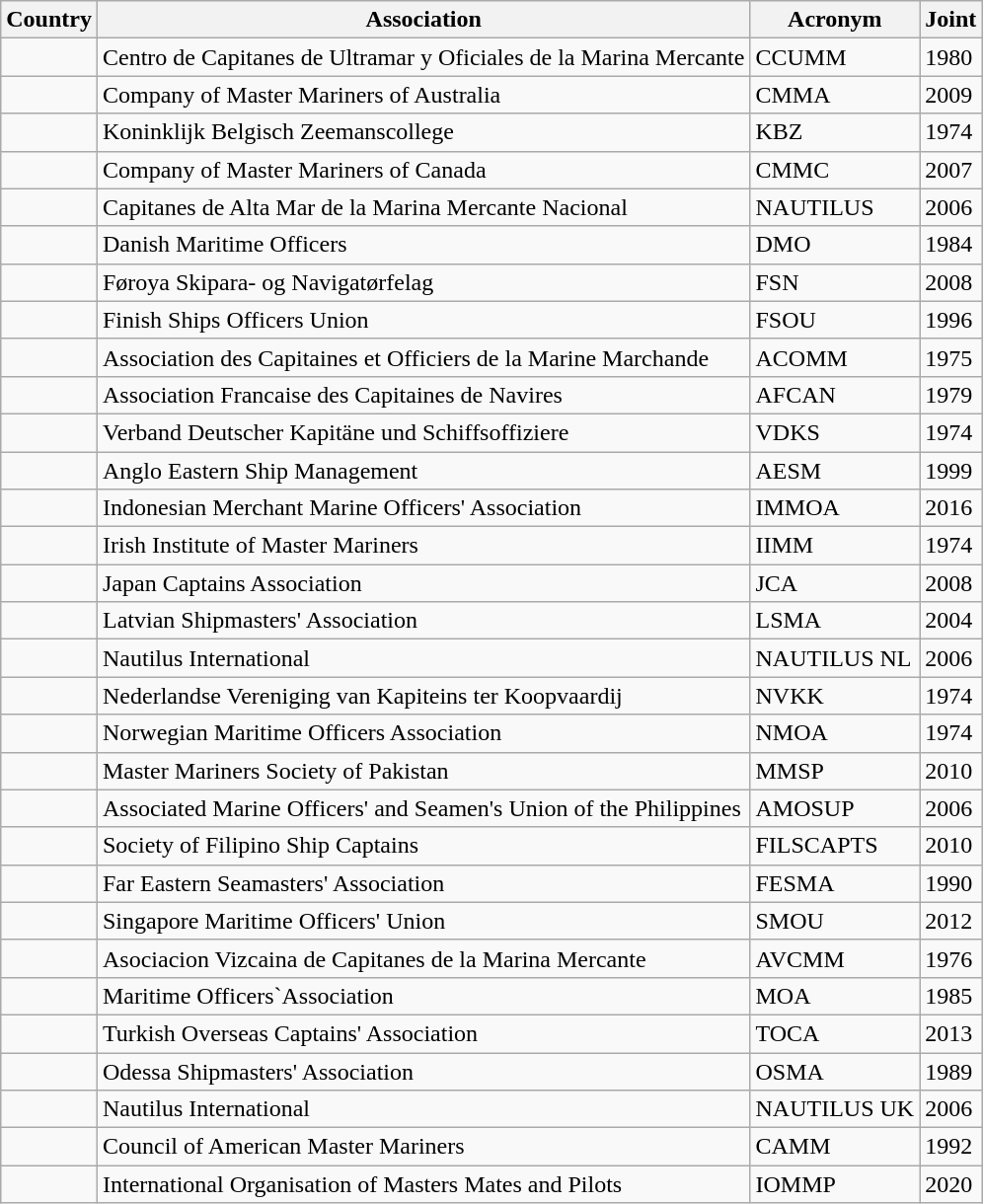<table class="wikitable sortable">
<tr>
<th>Country</th>
<th>Association</th>
<th>Acronym</th>
<th>Joint</th>
</tr>
<tr>
<td></td>
<td>Centro de Capitanes de Ultramar y Oficiales de la Marina Mercante</td>
<td>CCUMM</td>
<td>1980</td>
</tr>
<tr>
<td></td>
<td>Company of Master Mariners of Australia</td>
<td>CMMA</td>
<td>2009</td>
</tr>
<tr>
<td></td>
<td>Koninklijk Belgisch Zeemanscollege</td>
<td>KBZ</td>
<td>1974</td>
</tr>
<tr>
<td></td>
<td>Company of Master Mariners of Canada</td>
<td>CMMC</td>
<td>2007</td>
</tr>
<tr>
<td></td>
<td>Capitanes de Alta Mar de la Marina Mercante Nacional</td>
<td>NAUTILUS</td>
<td>2006</td>
</tr>
<tr>
<td></td>
<td>Danish Maritime Officers</td>
<td>DMO</td>
<td>1984</td>
</tr>
<tr>
<td></td>
<td>Føroya Skipara- og Navigatørfelag</td>
<td>FSN</td>
<td>2008</td>
</tr>
<tr>
<td></td>
<td>Finish Ships Officers Union</td>
<td>FSOU</td>
<td>1996</td>
</tr>
<tr>
<td></td>
<td>Association des Capitaines et Officiers de la Marine Marchande</td>
<td>ACOMM</td>
<td>1975</td>
</tr>
<tr>
<td></td>
<td>Association Francaise des Capitaines de Navires</td>
<td>AFCAN</td>
<td>1979</td>
</tr>
<tr>
<td></td>
<td>Verband Deutscher Kapitäne und Schiffsoffiziere</td>
<td>VDKS</td>
<td>1974</td>
</tr>
<tr>
<td></td>
<td>Anglo Eastern Ship Management</td>
<td>AESM</td>
<td>1999</td>
</tr>
<tr>
<td></td>
<td>Indonesian Merchant Marine Officers' Association</td>
<td>IMMOA</td>
<td>2016</td>
</tr>
<tr>
<td></td>
<td>Irish Institute of Master Mariners</td>
<td>IIMM</td>
<td>1974</td>
</tr>
<tr>
<td></td>
<td>Japan Captains Association</td>
<td>JCA</td>
<td>2008</td>
</tr>
<tr>
<td></td>
<td>Latvian Shipmasters' Association</td>
<td>LSMA</td>
<td>2004</td>
</tr>
<tr>
<td></td>
<td>Nautilus International</td>
<td>NAUTILUS NL</td>
<td>2006</td>
</tr>
<tr>
<td></td>
<td>Nederlandse Vereniging van Kapiteins ter Koopvaardij</td>
<td>NVKK</td>
<td>1974</td>
</tr>
<tr>
<td></td>
<td>Norwegian Maritime Officers Association</td>
<td>NMOA</td>
<td>1974</td>
</tr>
<tr>
<td></td>
<td>Master Mariners Society of Pakistan</td>
<td>MMSP</td>
<td>2010</td>
</tr>
<tr>
<td></td>
<td>Associated Marine Officers' and Seamen's Union of the Philippines</td>
<td>AMOSUP</td>
<td>2006</td>
</tr>
<tr>
<td></td>
<td>Society of Filipino Ship Captains</td>
<td>FILSCAPTS</td>
<td>2010</td>
</tr>
<tr>
<td></td>
<td>Far Eastern Seamasters' Association</td>
<td>FESMA</td>
<td>1990</td>
</tr>
<tr>
<td></td>
<td>Singapore Maritime Officers' Union</td>
<td>SMOU</td>
<td>2012</td>
</tr>
<tr>
<td></td>
<td>Asociacion Vizcaina de Capitanes de la Marina Mercante</td>
<td>AVCMM</td>
<td>1976</td>
</tr>
<tr>
<td></td>
<td>Maritime Officers`Association</td>
<td>MOA</td>
<td>1985</td>
</tr>
<tr>
<td></td>
<td>Turkish Overseas Captains' Association</td>
<td>TOCA</td>
<td>2013</td>
</tr>
<tr>
<td></td>
<td>Odessa Shipmasters' Association</td>
<td>OSMA</td>
<td>1989</td>
</tr>
<tr>
<td></td>
<td>Nautilus International</td>
<td Nautilus UK>NAUTILUS UK</td>
<td>2006</td>
</tr>
<tr>
<td></td>
<td>Council of American Master Mariners</td>
<td>CAMM</td>
<td>1992</td>
</tr>
<tr>
<td></td>
<td>International Organisation of Masters Mates and Pilots</td>
<td>IOMMP</td>
<td>2020</td>
</tr>
</table>
